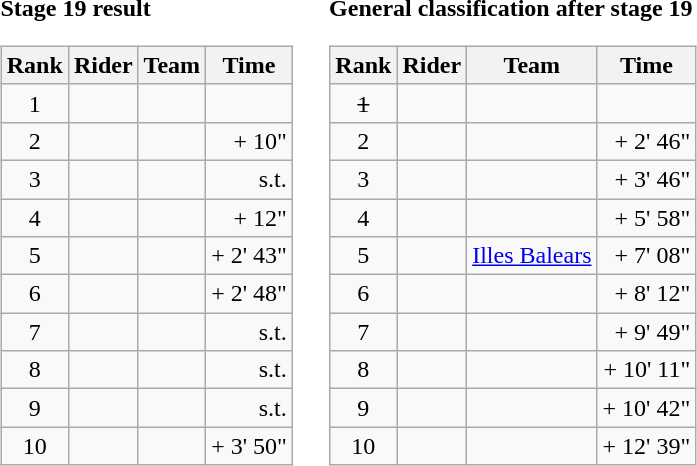<table>
<tr>
<td><strong>Stage 19 result</strong><br><table class="wikitable">
<tr>
<th scope="col">Rank</th>
<th scope="col">Rider</th>
<th scope="col">Team</th>
<th scope="col">Time</th>
</tr>
<tr>
<td style="text-align:center;">1</td>
<td></td>
<td></td>
<td style="text-align:right;"></td>
</tr>
<tr>
<td style="text-align:center;">2</td>
<td></td>
<td></td>
<td style="text-align:right;">+ 10"</td>
</tr>
<tr>
<td style="text-align:center;">3</td>
<td></td>
<td></td>
<td style="text-align:right;">s.t.</td>
</tr>
<tr>
<td style="text-align:center;">4</td>
<td></td>
<td></td>
<td style="text-align:right;">+ 12"</td>
</tr>
<tr>
<td style="text-align:center;">5</td>
<td></td>
<td></td>
<td style="text-align:right;">+ 2' 43"</td>
</tr>
<tr>
<td style="text-align:center;">6</td>
<td></td>
<td></td>
<td style="text-align:right;">+ 2' 48"</td>
</tr>
<tr>
<td style="text-align:center;">7</td>
<td></td>
<td></td>
<td style="text-align:right;">s.t.</td>
</tr>
<tr>
<td style="text-align:center;">8</td>
<td></td>
<td></td>
<td style="text-align:right;">s.t.</td>
</tr>
<tr>
<td style="text-align:center;">9</td>
<td></td>
<td></td>
<td style="text-align:right;">s.t.</td>
</tr>
<tr>
<td style="text-align:center;">10</td>
<td></td>
<td></td>
<td style="text-align:right;">+ 3' 50"</td>
</tr>
</table>
</td>
<td></td>
<td><strong>General classification after stage 19</strong><br><table class="wikitable">
<tr>
<th scope="col">Rank</th>
<th scope="col">Rider</th>
<th scope="col">Team</th>
<th scope="col">Time</th>
</tr>
<tr>
<td style="text-align:center;"><del>1</del></td>
<td><del></del> </td>
<td><del></del></td>
<td style="text-align:right;"><del></del></td>
</tr>
<tr>
<td style="text-align:center;">2</td>
<td></td>
<td></td>
<td style="text-align:right;">+ 2' 46"</td>
</tr>
<tr>
<td style="text-align:center;">3</td>
<td></td>
<td></td>
<td style="text-align:right;">+ 3' 46"</td>
</tr>
<tr>
<td style="text-align:center;">4</td>
<td></td>
<td></td>
<td style="text-align:right;">+ 5' 58"</td>
</tr>
<tr>
<td style="text-align:center;">5</td>
<td></td>
<td><a href='#'>Illes Balears</a></td>
<td style="text-align:right;">+ 7' 08"</td>
</tr>
<tr>
<td style="text-align:center;">6</td>
<td></td>
<td></td>
<td style="text-align:right;">+ 8' 12"</td>
</tr>
<tr>
<td style="text-align:center;">7</td>
<td></td>
<td></td>
<td style="text-align:right;">+ 9' 49"</td>
</tr>
<tr>
<td style="text-align:center;">8</td>
<td></td>
<td></td>
<td style="text-align:right;">+ 10' 11"</td>
</tr>
<tr>
<td style="text-align:center;">9</td>
<td></td>
<td></td>
<td style="text-align:right;">+ 10' 42"</td>
</tr>
<tr>
<td style="text-align:center;">10</td>
<td></td>
<td></td>
<td style="text-align:right;">+ 12' 39"</td>
</tr>
</table>
</td>
</tr>
</table>
